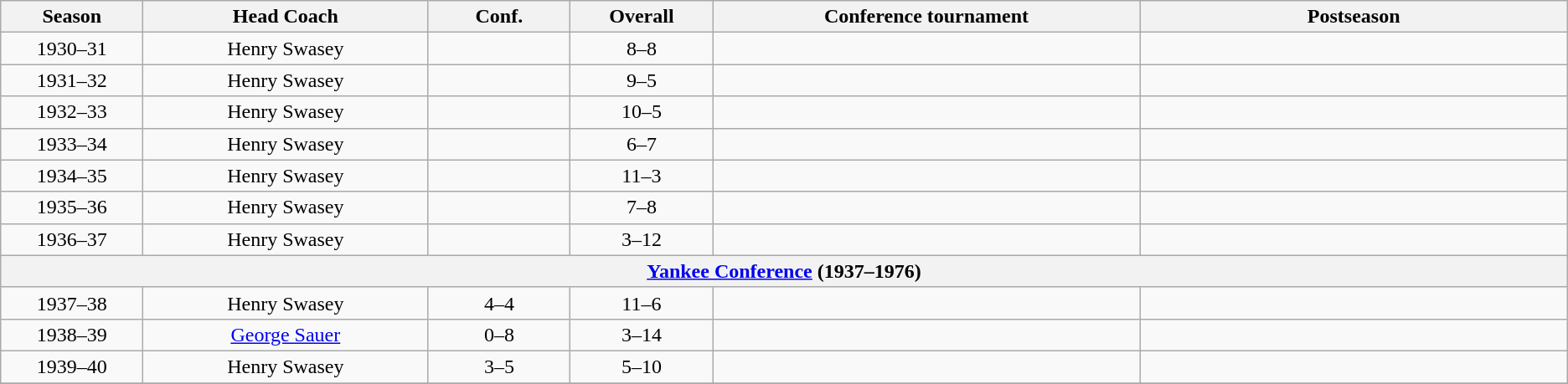<table class="wikitable" style="text-align:center">
<tr>
<th bgcolor="#003591" width="5%">Season</th>
<th bgcolor="#003591" width="10%">Head Coach</th>
<th bgcolor="#003591" width="5%">Conf.</th>
<th bgcolor="#003591" width="5%">Overall</th>
<th bgcolor="#003591" width="15%">Conference tournament</th>
<th bgcolor="#003591" width="15%">Postseason</th>
</tr>
<tr>
<td>1930–31</td>
<td>Henry Swasey</td>
<td></td>
<td>8–8</td>
<td></td>
<td></td>
</tr>
<tr>
<td>1931–32</td>
<td>Henry Swasey</td>
<td></td>
<td>9–5</td>
<td></td>
<td></td>
</tr>
<tr>
<td>1932–33</td>
<td>Henry Swasey</td>
<td></td>
<td>10–5</td>
<td></td>
<td></td>
</tr>
<tr>
<td>1933–34</td>
<td>Henry Swasey</td>
<td></td>
<td>6–7</td>
<td></td>
<td></td>
</tr>
<tr>
<td>1934–35</td>
<td>Henry Swasey</td>
<td></td>
<td>11–3</td>
<td></td>
<td></td>
</tr>
<tr>
<td>1935–36</td>
<td>Henry Swasey</td>
<td></td>
<td>7–8</td>
<td></td>
<td></td>
</tr>
<tr>
<td>1936–37</td>
<td>Henry Swasey</td>
<td></td>
<td>3–12</td>
<td></td>
<td></td>
</tr>
<tr>
<th colspan="6" align="center"><a href='#'>Yankee Conference</a> (1937–1976)</th>
</tr>
<tr>
<td>1937–38</td>
<td>Henry Swasey</td>
<td>4–4</td>
<td>11–6</td>
<td></td>
<td></td>
</tr>
<tr>
<td>1938–39</td>
<td><a href='#'>George Sauer</a></td>
<td>0–8</td>
<td>3–14</td>
<td></td>
<td></td>
</tr>
<tr>
<td>1939–40</td>
<td>Henry Swasey</td>
<td>3–5</td>
<td>5–10</td>
<td></td>
<td></td>
</tr>
<tr>
</tr>
</table>
